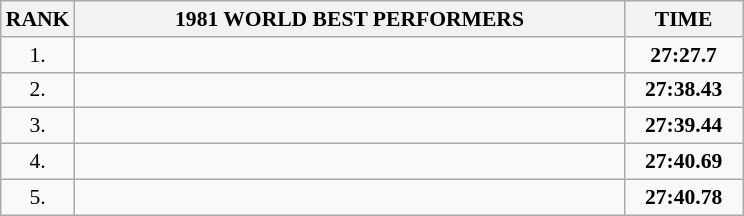<table class="wikitable" style="border-collapse: collapse; font-size: 90%;">
<tr>
<th>RANK</th>
<th align="center" style="width: 25em">1981 WORLD BEST PERFORMERS</th>
<th align="center" style="width: 5em">TIME</th>
</tr>
<tr>
<td align="center">1.</td>
<td></td>
<td align="center"><strong>27:27.7</strong></td>
</tr>
<tr>
<td align="center">2.</td>
<td></td>
<td align="center"><strong>27:38.43</strong></td>
</tr>
<tr>
<td align="center">3.</td>
<td></td>
<td align="center"><strong>27:39.44</strong></td>
</tr>
<tr>
<td align="center">4.</td>
<td></td>
<td align="center"><strong>27:40.69</strong></td>
</tr>
<tr>
<td align="center">5.</td>
<td></td>
<td align="center"><strong>27:40.78</strong></td>
</tr>
</table>
